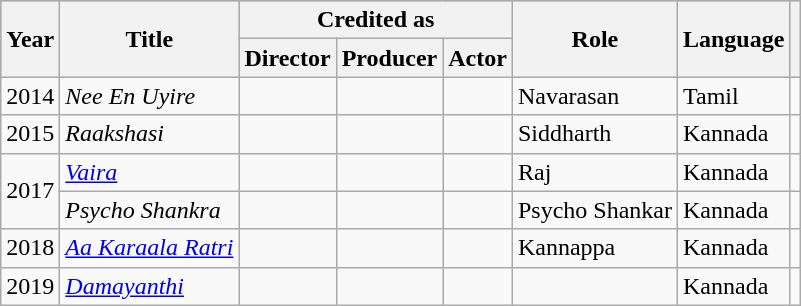<table class="wikitable">
<tr style="background:#B0C4DE; text-align:center;">
<th rowspan="2" scope="col">Year</th>
<th rowspan="2" scope="col">Title</th>
<th scope="col"  colspan="3">Credited as</th>
<th rowspan="2" scope="col">Role</th>
<th rowspan="2" scope="col">Language</th>
<th rowspan="2"  scope="col" class="unsortable"></th>
</tr>
<tr>
<th>Director</th>
<th>Producer</th>
<th>Actor</th>
</tr>
<tr>
<td>2014</td>
<td><em>Nee En Uyire</em></td>
<td></td>
<td></td>
<td></td>
<td>Navarasan</td>
<td>Tamil</td>
<td></td>
</tr>
<tr>
<td>2015</td>
<td><em>Raakshasi</em></td>
<td></td>
<td></td>
<td></td>
<td>Siddharth</td>
<td>Kannada</td>
<td></td>
</tr>
<tr>
<td rowspan="2">2017</td>
<td><em><a href='#'>Vaira</a></em></td>
<td></td>
<td></td>
<td></td>
<td>Raj</td>
<td>Kannada</td>
<td></td>
</tr>
<tr>
<td><em>Psycho Shankra</em></td>
<td></td>
<td></td>
<td></td>
<td>Psycho Shankar</td>
<td>Kannada</td>
<td></td>
</tr>
<tr>
<td>2018</td>
<td><em><a href='#'>Aa Karaala Ratri</a></em></td>
<td></td>
<td></td>
<td></td>
<td>Kannappa</td>
<td>Kannada</td>
<td></td>
</tr>
<tr>
<td>2019</td>
<td><em><a href='#'>Damayanthi</a></em></td>
<td></td>
<td></td>
<td></td>
<td></td>
<td>Kannada</td>
<td></td>
</tr>
</table>
